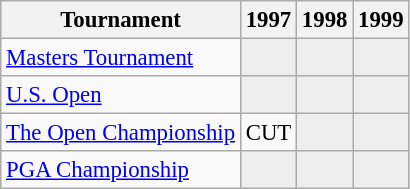<table class="wikitable" style="font-size:95%;text-align:center;">
<tr>
<th>Tournament</th>
<th>1997</th>
<th>1998</th>
<th>1999</th>
</tr>
<tr>
<td align=left><a href='#'>Masters Tournament</a></td>
<td style="background:#eeeeee;"></td>
<td style="background:#eeeeee;"></td>
<td style="background:#eeeeee;"></td>
</tr>
<tr>
<td align=left><a href='#'>U.S. Open</a></td>
<td style="background:#eeeeee;"></td>
<td style="background:#eeeeee;"></td>
<td style="background:#eeeeee;"></td>
</tr>
<tr>
<td align=left><a href='#'>The Open Championship</a></td>
<td>CUT</td>
<td style="background:#eeeeee;"></td>
<td style="background:#eeeeee;"></td>
</tr>
<tr>
<td align=left><a href='#'>PGA Championship</a></td>
<td style="background:#eeeeee;"></td>
<td style="background:#eeeeee;"></td>
<td style="background:#eeeeee;"></td>
</tr>
</table>
